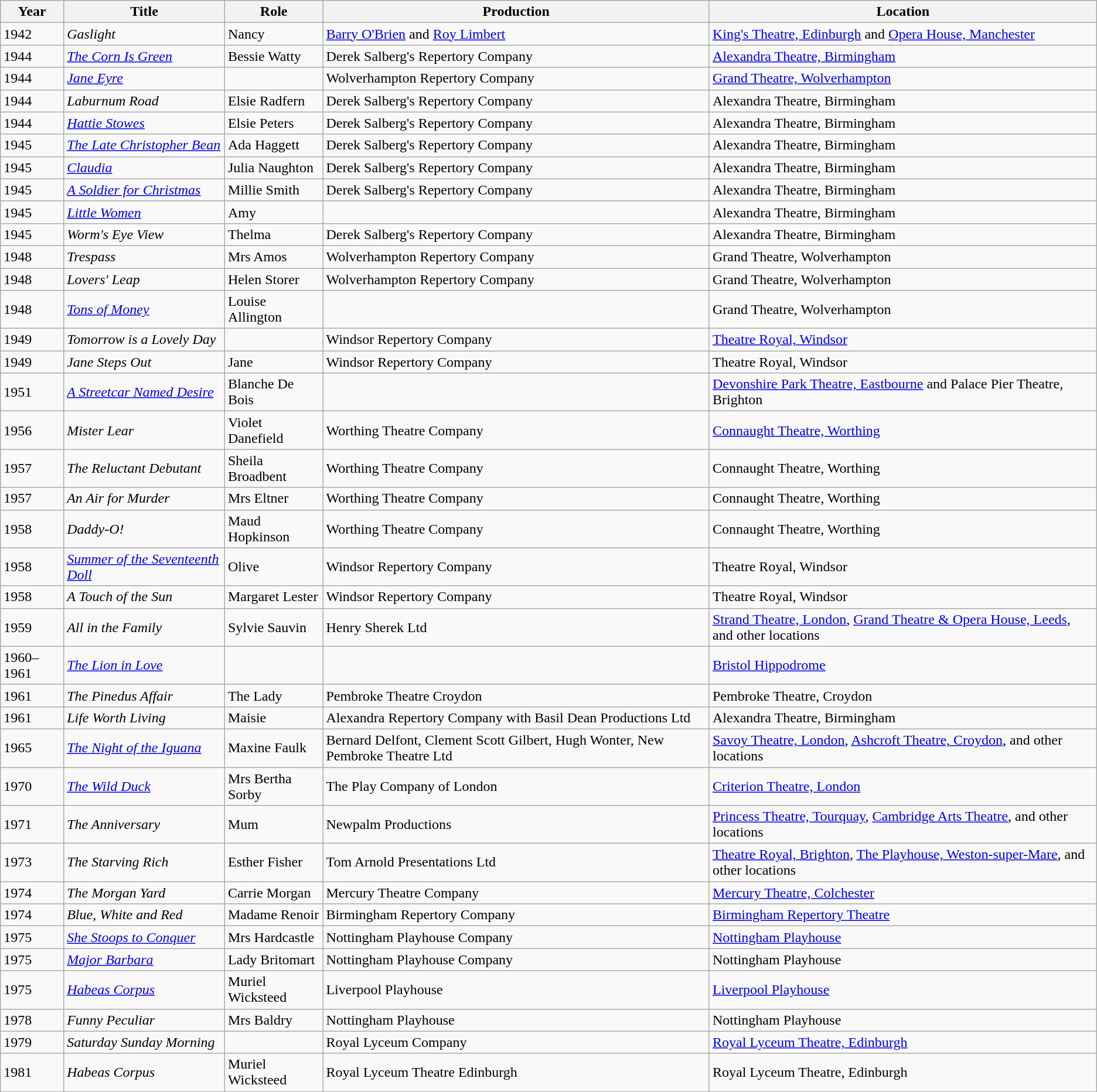<table class="wikitable sortable">
<tr>
<th>Year</th>
<th>Title</th>
<th>Role</th>
<th>Production</th>
<th>Location</th>
</tr>
<tr>
<td>1942</td>
<td><em>Gaslight</em></td>
<td>Nancy</td>
<td><a href='#'>Barry O'Brien</a> and <a href='#'>Roy Limbert</a></td>
<td><a href='#'>King's Theatre, Edinburgh</a> and <a href='#'>Opera House, Manchester</a></td>
</tr>
<tr>
<td>1944</td>
<td><em><a href='#'>The Corn Is Green</a></em></td>
<td>Bessie Watty</td>
<td>Derek Salberg's Repertory Company</td>
<td><a href='#'>Alexandra Theatre, Birmingham</a></td>
</tr>
<tr>
<td>1944</td>
<td><em><a href='#'>Jane Eyre</a></em></td>
<td></td>
<td>Wolverhampton Repertory Company</td>
<td><a href='#'>Grand Theatre, Wolverhampton</a></td>
</tr>
<tr>
<td>1944</td>
<td><em>Laburnum Road</em></td>
<td>Elsie Radfern</td>
<td>Derek Salberg's Repertory Company</td>
<td>Alexandra Theatre, Birmingham</td>
</tr>
<tr>
<td>1944</td>
<td><em><a href='#'>Hattie Stowes</a></em></td>
<td>Elsie Peters</td>
<td>Derek Salberg's Repertory Company</td>
<td>Alexandra Theatre, Birmingham</td>
</tr>
<tr>
<td>1945</td>
<td><em><a href='#'>The Late Christopher Bean</a></em></td>
<td>Ada Haggett</td>
<td>Derek Salberg's Repertory Company</td>
<td>Alexandra Theatre, Birmingham</td>
</tr>
<tr>
<td>1945</td>
<td><em><a href='#'>Claudia</a></em></td>
<td>Julia Naughton</td>
<td>Derek Salberg's Repertory Company</td>
<td>Alexandra Theatre, Birmingham</td>
</tr>
<tr>
<td>1945</td>
<td><em><a href='#'>A Soldier for Christmas</a></em></td>
<td>Millie Smith</td>
<td>Derek Salberg's Repertory Company</td>
<td>Alexandra Theatre, Birmingham</td>
</tr>
<tr>
<td>1945</td>
<td><em><a href='#'>Little Women</a></em></td>
<td>Amy</td>
<td></td>
<td>Alexandra Theatre, Birmingham</td>
</tr>
<tr>
<td>1945</td>
<td><em>Worm's Eye View</em></td>
<td>Thelma</td>
<td>Derek Salberg's Repertory Company</td>
<td>Alexandra Theatre, Birmingham</td>
</tr>
<tr>
<td>1948</td>
<td><em>Trespass</em></td>
<td>Mrs Amos</td>
<td>Wolverhampton Repertory Company</td>
<td>Grand Theatre, Wolverhampton</td>
</tr>
<tr>
<td>1948</td>
<td><em>Lovers' Leap</em></td>
<td>Helen Storer</td>
<td>Wolverhampton Repertory Company</td>
<td>Grand Theatre, Wolverhampton</td>
</tr>
<tr>
<td>1948</td>
<td><em><a href='#'>Tons of Money</a></em></td>
<td>Louise Allington</td>
<td></td>
<td>Grand Theatre, Wolverhampton</td>
</tr>
<tr>
<td>1949</td>
<td><em>Tomorrow is a Lovely Day</em></td>
<td></td>
<td>Windsor Repertory Company</td>
<td><a href='#'>Theatre Royal, Windsor</a></td>
</tr>
<tr>
<td>1949</td>
<td><em>Jane Steps Out</em></td>
<td>Jane</td>
<td>Windsor Repertory Company</td>
<td>Theatre Royal, Windsor</td>
</tr>
<tr>
<td>1951</td>
<td><em><a href='#'>A Streetcar Named Desire</a></em></td>
<td>Blanche De Bois</td>
<td></td>
<td><a href='#'>Devonshire Park Theatre, Eastbourne</a> and Palace Pier Theatre, Brighton</td>
</tr>
<tr>
<td>1956</td>
<td><em>Mister Lear</em></td>
<td>Violet Danefield</td>
<td>Worthing Theatre Company</td>
<td><a href='#'>Connaught Theatre, Worthing</a></td>
</tr>
<tr>
<td>1957</td>
<td><em>The Reluctant Debutant</em></td>
<td>Sheila Broadbent</td>
<td>Worthing Theatre Company</td>
<td>Connaught Theatre, Worthing</td>
</tr>
<tr>
<td>1957</td>
<td><em>An Air for Murder</em></td>
<td>Mrs Eltner</td>
<td>Worthing Theatre Company</td>
<td>Connaught Theatre, Worthing</td>
</tr>
<tr>
<td>1958</td>
<td><em>Daddy-O!</em></td>
<td>Maud Hopkinson</td>
<td>Worthing Theatre Company</td>
<td>Connaught Theatre, Worthing</td>
</tr>
<tr>
<td>1958</td>
<td><em><a href='#'>Summer of the Seventeenth Doll</a></em></td>
<td>Olive</td>
<td>Windsor Repertory Company</td>
<td>Theatre Royal, Windsor</td>
</tr>
<tr>
<td>1958</td>
<td><em>A Touch of the Sun</em></td>
<td>Margaret Lester</td>
<td>Windsor Repertory Company</td>
<td>Theatre Royal, Windsor</td>
</tr>
<tr>
<td>1959</td>
<td><em>All in the Family</em></td>
<td>Sylvie Sauvin</td>
<td>Henry Sherek Ltd</td>
<td><a href='#'>Strand Theatre, London</a>, <a href='#'>Grand Theatre & Opera House, Leeds</a>, and other locations</td>
</tr>
<tr>
<td>1960–1961</td>
<td><em><a href='#'>The Lion in Love</a></em></td>
<td></td>
<td></td>
<td><a href='#'>Bristol Hippodrome</a></td>
</tr>
<tr>
<td>1961</td>
<td><em>The Pinedus Affair</em></td>
<td>The Lady</td>
<td>Pembroke Theatre Croydon</td>
<td>Pembroke Theatre, Croydon</td>
</tr>
<tr>
<td>1961</td>
<td><em>Life Worth Living</em></td>
<td>Maisie</td>
<td>Alexandra Repertory Company with Basil Dean Productions Ltd</td>
<td>Alexandra Theatre, Birmingham</td>
</tr>
<tr>
<td>1965</td>
<td><em><a href='#'>The Night of the Iguana</a></em></td>
<td>Maxine Faulk</td>
<td>Bernard Delfont, Clement Scott Gilbert, Hugh Wonter, New Pembroke Theatre Ltd</td>
<td><a href='#'>Savoy Theatre, London</a>, <a href='#'>Ashcroft Theatre, Croydon</a>, and other locations</td>
</tr>
<tr>
<td>1970</td>
<td><em><a href='#'>The Wild Duck</a></em></td>
<td>Mrs Bertha Sorby</td>
<td>The Play Company of London</td>
<td><a href='#'>Criterion Theatre, London</a></td>
</tr>
<tr>
<td>1971</td>
<td><em>The Anniversary</em></td>
<td>Mum</td>
<td>Newpalm Productions</td>
<td><a href='#'>Princess Theatre, Tourquay</a>, <a href='#'>Cambridge Arts Theatre</a>, and other locations</td>
</tr>
<tr>
<td>1973</td>
<td><em>The Starving Rich</em></td>
<td>Esther Fisher</td>
<td>Tom Arnold Presentations Ltd</td>
<td><a href='#'>Theatre Royal, Brighton</a>, <a href='#'>The Playhouse, Weston-super-Mare</a>, and other locations</td>
</tr>
<tr>
<td>1974</td>
<td><em>The Morgan Yard</em></td>
<td>Carrie Morgan</td>
<td>Mercury Theatre Company</td>
<td><a href='#'>Mercury Theatre, Colchester</a></td>
</tr>
<tr>
<td>1974</td>
<td><em>Blue, White and Red</em></td>
<td>Madame Renoir</td>
<td>Birmingham Repertory Company</td>
<td><a href='#'>Birmingham Repertory Theatre</a></td>
</tr>
<tr>
<td>1975</td>
<td><em><a href='#'>She Stoops to Conquer</a></em></td>
<td>Mrs Hardcastle</td>
<td>Nottingham Playhouse Company</td>
<td><a href='#'>Nottingham Playhouse</a></td>
</tr>
<tr>
<td>1975</td>
<td><em><a href='#'>Major Barbara</a></em></td>
<td>Lady Britomart</td>
<td>Nottingham Playhouse Company</td>
<td>Nottingham Playhouse</td>
</tr>
<tr>
<td>1975</td>
<td><em><a href='#'>Habeas Corpus</a></em></td>
<td>Muriel Wicksteed</td>
<td>Liverpool Playhouse</td>
<td><a href='#'>Liverpool Playhouse</a></td>
</tr>
<tr>
<td>1978</td>
<td><em>Funny Peculiar</em></td>
<td>Mrs Baldry</td>
<td>Nottingham Playhouse</td>
<td>Nottingham Playhouse</td>
</tr>
<tr>
<td>1979</td>
<td><em>Saturday Sunday Morning</em></td>
<td></td>
<td>Royal Lyceum Company</td>
<td><a href='#'>Royal Lyceum Theatre, Edinburgh</a></td>
</tr>
<tr>
<td>1981</td>
<td><em>Habeas Corpus</em></td>
<td>Muriel Wicksteed</td>
<td>Royal Lyceum Theatre Edinburgh</td>
<td>Royal Lyceum Theatre, Edinburgh</td>
</tr>
</table>
